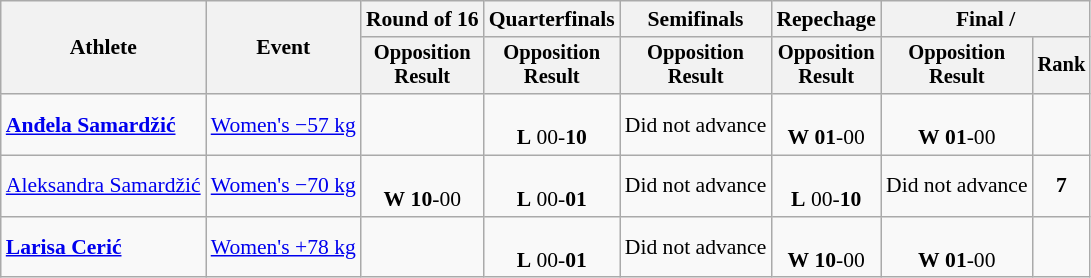<table class="wikitable" style="font-size:90%">
<tr>
<th rowspan="2">Athlete</th>
<th rowspan="2">Event</th>
<th>Round of 16</th>
<th>Quarterfinals</th>
<th>Semifinals</th>
<th>Repechage</th>
<th colspan=2>Final / </th>
</tr>
<tr style="font-size:95%">
<th>Opposition<br>Result</th>
<th>Opposition<br>Result</th>
<th>Opposition<br>Result</th>
<th>Opposition<br>Result</th>
<th>Opposition<br>Result</th>
<th>Rank</th>
</tr>
<tr align=center>
<td align=left><strong><a href='#'>Anđela Samardžić</a></strong></td>
<td align=left><a href='#'>Women's −57 kg</a></td>
<td></td>
<td> <br><strong>L</strong> 00-<strong>10</strong></td>
<td>Did not advance</td>
<td> <br><strong>W</strong> <strong>01</strong>-00</td>
<td> <br><strong>W</strong> <strong>01</strong>-00</td>
<td><strong></strong></td>
</tr>
<tr align=center>
<td align=left><a href='#'>Aleksandra Samardžić</a></td>
<td align=left><a href='#'>Women's −70 kg</a></td>
<td> <br><strong>W</strong> <strong>10</strong>-00</td>
<td> <br><strong>L</strong> 00-<strong>01</strong></td>
<td>Did not advance</td>
<td> <br><strong>L</strong> 00-<strong>10</strong></td>
<td>Did not advance</td>
<td><strong>7</strong></td>
</tr>
<tr align=center>
<td align=left><strong><a href='#'>Larisa Cerić</a></strong></td>
<td align=left><a href='#'>Women's +78 kg</a></td>
<td></td>
<td> <br><strong>L</strong> 00-<strong>01</strong></td>
<td>Did not advance</td>
<td> <br><strong>W</strong> <strong>10</strong>-00</td>
<td> <br><strong>W</strong> <strong>01</strong>-00</td>
<td><strong></strong></td>
</tr>
</table>
